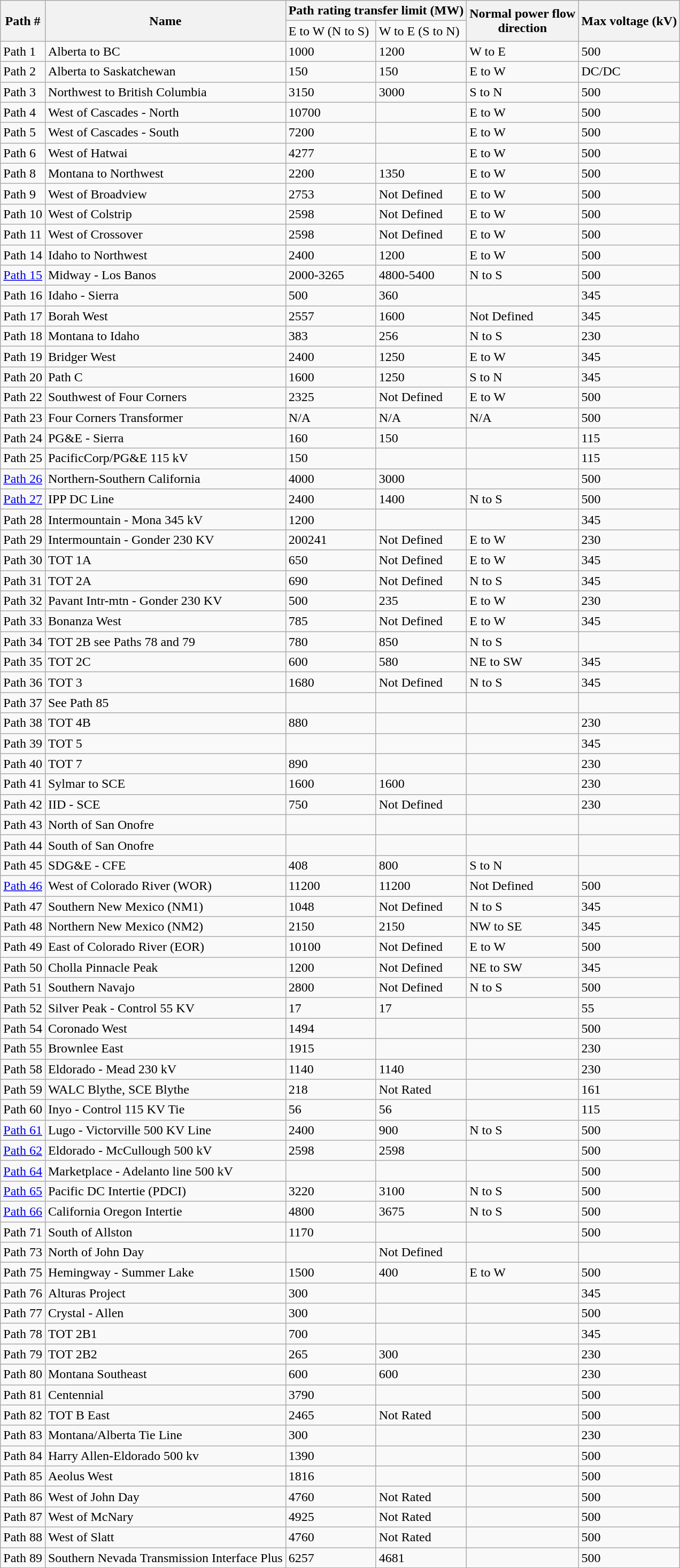<table class="wikitable">
<tr>
<th rowspan="2" align="center">Path #</th>
<th rowspan="2" align="center">Name</th>
<th colspan="2" align="center">Path rating transfer limit (MW)</th>
<th rowspan="2" align="center">Normal power flow<br>direction</th>
<th rowspan="2" align="center">Max voltage (kV)</th>
</tr>
<tr>
<td>E to W (N to S)</td>
<td>W to E (S to N)</td>
</tr>
<tr>
<td>Path 1</td>
<td>Alberta to BC</td>
<td>1000</td>
<td>1200</td>
<td>W to E</td>
<td>500</td>
</tr>
<tr>
<td>Path 2</td>
<td>Alberta to Saskatchewan</td>
<td>150</td>
<td>150</td>
<td>E to W</td>
<td>DC/DC</td>
</tr>
<tr>
<td>Path 3</td>
<td>Northwest to British Columbia</td>
<td>3150</td>
<td>3000</td>
<td>S to N</td>
<td>500</td>
</tr>
<tr>
<td>Path 4</td>
<td>West of Cascades - North</td>
<td 10700>10700</td>
<td></td>
<td>E to W</td>
<td>500</td>
</tr>
<tr>
<td>Path 5</td>
<td>West of Cascades - South</td>
<td 7200>7200</td>
<td></td>
<td>E to W</td>
<td>500</td>
</tr>
<tr>
<td>Path 6</td>
<td>West of Hatwai</td>
<td>4277</td>
<td></td>
<td>E to W</td>
<td>500</td>
</tr>
<tr>
<td>Path 8</td>
<td>Montana to Northwest</td>
<td>2200</td>
<td>1350</td>
<td>E to W</td>
<td>500</td>
</tr>
<tr>
<td>Path 9</td>
<td>West of Broadview</td>
<td>2753</td>
<td>Not Defined</td>
<td>E to W</td>
<td>500</td>
</tr>
<tr>
<td>Path 10</td>
<td>West of Colstrip</td>
<td>2598</td>
<td>Not Defined</td>
<td>E to W</td>
<td>500</td>
</tr>
<tr>
<td>Path 11</td>
<td>West of Crossover</td>
<td>2598</td>
<td>Not Defined</td>
<td>E to W</td>
<td>500</td>
</tr>
<tr>
<td>Path 14</td>
<td>Idaho to Northwest</td>
<td>2400</td>
<td>1200</td>
<td>E to W</td>
<td>500</td>
</tr>
<tr>
<td><a href='#'>Path 15</a></td>
<td>Midway - Los Banos</td>
<td>2000-3265</td>
<td>4800-5400</td>
<td>N to S</td>
<td>500</td>
</tr>
<tr>
<td>Path 16</td>
<td>Idaho - Sierra</td>
<td>500</td>
<td>360</td>
<td></td>
<td>345</td>
</tr>
<tr>
<td>Path 17</td>
<td>Borah West</td>
<td>2557</td>
<td>1600</td>
<td>Not Defined</td>
<td E to W>345</td>
</tr>
<tr>
<td>Path 18</td>
<td>Montana to Idaho</td>
<td>383</td>
<td>256</td>
<td>N to S</td>
<td>230</td>
</tr>
<tr>
<td>Path 19</td>
<td>Bridger West</td>
<td>2400</td>
<td>1250</td>
<td>E to W</td>
<td>345</td>
</tr>
<tr>
<td>Path 20</td>
<td>Path C</td>
<td>1600</td>
<td>1250</td>
<td>S to N</td>
<td>345</td>
</tr>
<tr>
<td>Path 22</td>
<td>Southwest of Four Corners</td>
<td>2325</td>
<td>Not Defined</td>
<td>E to W</td>
<td>500</td>
</tr>
<tr>
<td>Path 23</td>
<td>Four Corners Transformer</td>
<td>N/A</td>
<td>N/A</td>
<td>N/A</td>
<td>500</td>
</tr>
<tr>
<td>Path 24</td>
<td>PG&E - Sierra</td>
<td>160</td>
<td>150</td>
<td></td>
<td>115</td>
</tr>
<tr>
<td>Path 25</td>
<td>PacificCorp/PG&E 115 kV</td>
<td 100>150</td>
<td></td>
<td></td>
<td>115</td>
</tr>
<tr>
<td><a href='#'>Path 26</a></td>
<td>Northern-Southern California</td>
<td>4000</td>
<td>3000</td>
<td></td>
<td>500</td>
</tr>
<tr>
<td><a href='#'>Path 27</a></td>
<td>IPP DC Line</td>
<td>2400</td>
<td>1400</td>
<td>N to S</td>
<td>500</td>
</tr>
<tr>
<td>Path 28</td>
<td>Intermountain - Mona 345 kV</td>
<td>1200</td>
<td></td>
<td></td>
<td>345</td>
</tr>
<tr>
<td>Path 29</td>
<td>Intermountain - Gonder 230 KV</td>
<td>200241</td>
<td>Not Defined</td>
<td>E to W</td>
<td>230</td>
</tr>
<tr>
<td>Path 30</td>
<td>TOT 1A</td>
<td>650</td>
<td>Not Defined</td>
<td>E to W</td>
<td>345</td>
</tr>
<tr>
<td>Path 31</td>
<td>TOT 2A</td>
<td>690</td>
<td>Not Defined</td>
<td>N to S</td>
<td>345</td>
</tr>
<tr>
<td>Path 32</td>
<td>Pavant Intr-mtn - Gonder 230 KV</td>
<td>500</td>
<td>235</td>
<td>E to W</td>
<td>230</td>
</tr>
<tr>
<td>Path 33</td>
<td>Bonanza West</td>
<td>785</td>
<td>Not Defined</td>
<td>E to W</td>
<td>345</td>
</tr>
<tr>
<td>Path 34</td>
<td>TOT 2B see Paths 78 and 79</td>
<td>780</td>
<td>850</td>
<td>N to S</td>
<td></td>
</tr>
<tr>
<td>Path 35</td>
<td>TOT 2C</td>
<td>600</td>
<td>580</td>
<td>NE to SW</td>
<td>345</td>
</tr>
<tr>
<td>Path 36</td>
<td>TOT 3</td>
<td>1680</td>
<td>Not Defined</td>
<td>N to S</td>
<td>345</td>
</tr>
<tr>
<td>Path 37</td>
<td>See Path 85</td>
<td></td>
<td></td>
<td></td>
<td></td>
</tr>
<tr>
<td>Path 38</td>
<td>TOT 4B</td>
<td>880</td>
<td></td>
<td></td>
<td>230</td>
</tr>
<tr>
<td>Path 39</td>
<td>TOT 5</td>
<td></td>
<td></td>
<td></td>
<td>345</td>
</tr>
<tr>
<td>Path 40</td>
<td>TOT 7</td>
<td>890</td>
<td></td>
<td></td>
<td>230</td>
</tr>
<tr>
<td>Path 41</td>
<td>Sylmar to SCE</td>
<td>1600</td>
<td>1600</td>
<td></td>
<td>230</td>
</tr>
<tr>
<td>Path 42</td>
<td>IID - SCE</td>
<td>750</td>
<td>Not Defined</td>
<td></td>
<td>230</td>
</tr>
<tr>
<td>Path 43</td>
<td>North of San Onofre</td>
<td></td>
<td></td>
<td></td>
<td></td>
</tr>
<tr>
<td>Path 44</td>
<td>South of San Onofre</td>
<td></td>
<td></td>
<td></td>
<td></td>
</tr>
<tr>
<td>Path 45</td>
<td>SDG&E - CFE</td>
<td>408</td>
<td>800</td>
<td>S to N</td>
<td></td>
</tr>
<tr>
<td><a href='#'>Path 46</a></td>
<td>West of Colorado River (WOR)</td>
<td>11200</td>
<td>11200</td>
<td>Not Defined</td>
<td E to W>500</td>
</tr>
<tr>
<td>Path 47</td>
<td>Southern New Mexico (NM1)</td>
<td 1048>1048</td>
<td>Not Defined</td>
<td>N to S</td>
<td>345</td>
</tr>
<tr>
<td>Path 48</td>
<td>Northern New Mexico (NM2)</td>
<td>2150</td>
<td>2150</td>
<td>NW to SE</td>
<td>345</td>
</tr>
<tr>
<td>Path 49</td>
<td>East of Colorado River (EOR)</td>
<td>10100</td>
<td>Not Defined</td>
<td>E to W</td>
<td>500</td>
</tr>
<tr>
<td>Path 50</td>
<td>Cholla Pinnacle Peak</td>
<td>1200</td>
<td>Not Defined</td>
<td>NE to SW</td>
<td>345</td>
</tr>
<tr>
<td>Path 51</td>
<td>Southern Navajo</td>
<td>2800</td>
<td>Not Defined</td>
<td>N to S</td>
<td>500</td>
</tr>
<tr>
<td>Path 52</td>
<td>Silver Peak - Control 55 KV</td>
<td>17</td>
<td>17</td>
<td></td>
<td>55</td>
</tr>
<tr>
<td>Path 54</td>
<td>Coronado West</td>
<td>1494</td>
<td></td>
<td></td>
<td>500</td>
</tr>
<tr>
<td>Path 55</td>
<td>Brownlee East</td>
<td>1915</td>
<td></td>
<td></td>
<td>230</td>
</tr>
<tr>
<td>Path 58</td>
<td>Eldorado - Mead 230 kV</td>
<td>1140</td>
<td>1140</td>
<td></td>
<td>230</td>
</tr>
<tr>
<td>Path 59</td>
<td>WALC Blythe, SCE Blythe</td>
<td>218</td>
<td>Not Rated</td>
<td></td>
<td>161</td>
</tr>
<tr>
<td>Path 60</td>
<td>Inyo - Control 115 KV Tie</td>
<td>56</td>
<td>56</td>
<td></td>
<td>115</td>
</tr>
<tr>
<td><a href='#'>Path 61</a></td>
<td>Lugo - Victorville 500 KV Line</td>
<td>2400</td>
<td>900</td>
<td>N to S</td>
<td>500</td>
</tr>
<tr>
<td><a href='#'>Path 62</a></td>
<td>Eldorado - McCullough 500 kV</td>
<td>2598</td>
<td>2598</td>
<td></td>
<td>500</td>
</tr>
<tr>
<td><a href='#'>Path 64</a></td>
<td>Marketplace - Adelanto line 500 kV</td>
<td></td>
<td></td>
<td></td>
<td>500</td>
</tr>
<tr>
<td><a href='#'>Path 65</a></td>
<td>Pacific DC Intertie (PDCI)</td>
<td>3220</td>
<td>3100</td>
<td>N to S</td>
<td>500</td>
</tr>
<tr>
<td><a href='#'>Path 66</a></td>
<td>California Oregon Intertie</td>
<td>4800</td>
<td>3675</td>
<td>N to S</td>
<td>500</td>
</tr>
<tr>
<td>Path 71</td>
<td>South of Allston</td>
<td 2725>1170</td>
<td></td>
<td></td>
<td>500</td>
</tr>
<tr>
<td>Path 73</td>
<td>North of John Day</td>
<td></td>
<td>Not Defined</td>
<td></td>
<td></td>
</tr>
<tr>
<td>Path 75</td>
<td>Hemingway - Summer Lake</td>
<td>1500</td>
<td>400</td>
<td>E to W</td>
<td>500</td>
</tr>
<tr>
<td>Path 76</td>
<td>Alturas Project</td>
<td 300>300</td>
<td></td>
<td></td>
<td>345</td>
</tr>
<tr>
<td>Path 77</td>
<td>Crystal - Allen</td>
<td 950>300</td>
<td></td>
<td></td>
<td>500</td>
</tr>
<tr>
<td>Path 78</td>
<td>TOT 2B1</td>
<td 647>700</td>
<td></td>
<td></td>
<td>345</td>
</tr>
<tr>
<td>Path 79</td>
<td>TOT 2B2</td>
<td>265</td>
<td>300</td>
<td></td>
<td>230</td>
</tr>
<tr>
<td>Path 80</td>
<td>Montana Southeast</td>
<td>600</td>
<td>600</td>
<td></td>
<td>230</td>
</tr>
<tr>
<td>Path 81</td>
<td>Centennial</td>
<td 4533>3790</td>
<td></td>
<td></td>
<td>500</td>
</tr>
<tr>
<td>Path 82</td>
<td>TOT B East</td>
<td>2465</td>
<td>Not Rated</td>
<td></td>
<td>500</td>
</tr>
<tr>
<td>Path 83</td>
<td>Montana/Alberta Tie Line</td>
<td 325>300</td>
<td></td>
<td></td>
<td>230</td>
</tr>
<tr>
<td>Path 84</td>
<td>Harry Allen-Eldorado 500 kv</td>
<td 3496>1390</td>
<td></td>
<td></td>
<td>500</td>
</tr>
<tr>
<td>Path 85</td>
<td>Aeolus West</td>
<td 2670>1816</td>
<td></td>
<td></td>
<td>500</td>
</tr>
<tr>
<td>Path 86</td>
<td>West of John Day</td>
<td>4760</td>
<td>Not Rated</td>
<td></td>
<td>500</td>
</tr>
<tr>
<td>Path 87</td>
<td>West of McNary</td>
<td>4925</td>
<td>Not Rated</td>
<td></td>
<td>500</td>
</tr>
<tr>
<td>Path 88</td>
<td>West of Slatt</td>
<td>4760</td>
<td>Not Rated</td>
<td></td>
<td>500</td>
</tr>
<tr>
<td>Path 89</td>
<td>Southern Nevada Transmission Interface Plus</td>
<td>6257</td>
<td>4681</td>
<td></td>
<td>500</td>
</tr>
<tr>
</tr>
<tr>
</tr>
</table>
